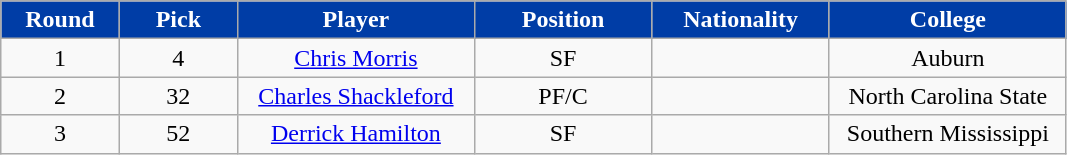<table class="wikitable sortable sortable">
<tr>
<th style="background-color:#003DA6; color:#FFFFFF" width="10%">Round</th>
<th style="background-color:#003DA6; color:#FFFFFF" width="10%">Pick</th>
<th style="background-color:#003DA6; color:#FFFFFF" width="20%">Player</th>
<th style="background-color:#003DA6; color:#FFFFFF" width="15%">Position</th>
<th style="background-color:#003DA6; color:#FFFFFF" width="15%">Nationality</th>
<th style="background-color:#003DA6; color:#FFFFFF" width="20%">College</th>
</tr>
<tr style="text-align:center">
<td>1</td>
<td>4</td>
<td><a href='#'>Chris Morris</a></td>
<td>SF</td>
<td></td>
<td>Auburn</td>
</tr>
<tr style="text-align:center">
<td>2</td>
<td>32</td>
<td><a href='#'>Charles Shackleford</a></td>
<td>PF/C</td>
<td></td>
<td>North Carolina State</td>
</tr>
<tr style="text-align:center">
<td>3</td>
<td>52</td>
<td><a href='#'>Derrick Hamilton</a></td>
<td>SF</td>
<td></td>
<td>Southern Mississippi</td>
</tr>
</table>
